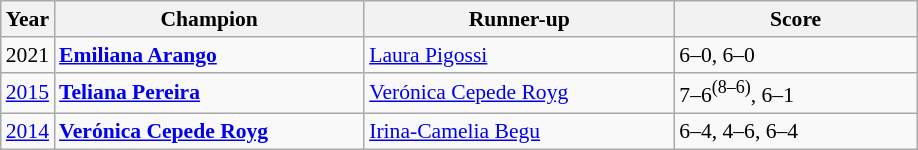<table class="wikitable" style="font-size:90%">
<tr>
<th>Year</th>
<th width="200">Champion</th>
<th width="200">Runner-up</th>
<th width="155">Score</th>
</tr>
<tr>
<td>2021</td>
<td> <strong><a href='#'>Emiliana Arango</a></strong></td>
<td> <a href='#'>Laura Pigossi</a></td>
<td>6–0, 6–0</td>
</tr>
<tr>
<td><a href='#'>2015</a></td>
<td> <strong><a href='#'>Teliana Pereira</a></strong></td>
<td> <a href='#'>Verónica Cepede Royg</a></td>
<td>7–6<sup>(8–6)</sup>, 6–1</td>
</tr>
<tr>
<td><a href='#'>2014</a></td>
<td> <strong><a href='#'>Verónica Cepede Royg</a></strong></td>
<td> <a href='#'>Irina-Camelia Begu</a></td>
<td>6–4, 4–6, 6–4</td>
</tr>
</table>
